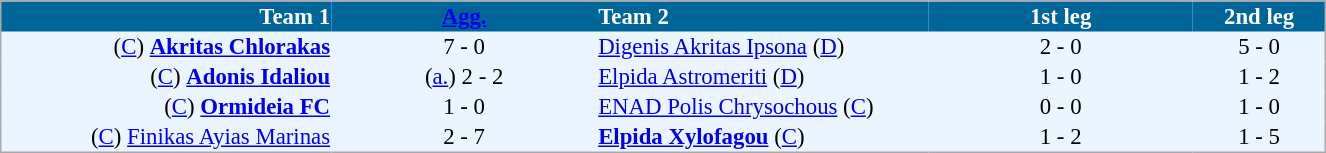<table cellspacing="0" style="background: #EBF5FF; border: 1px #aaa solid; border-collapse: collapse; font-size: 95%; margin: 1em auto;" width=70%>
<tr bgcolor=#006699 style="color:white;">
<th width=25% align="right">Team 1</th>
<th width=20% align="center"><a href='#'>Agg.</a></th>
<th width=25% align="left">Team 2</th>
<th width=20% align="center">1st leg</th>
<th width=20% align="center">2nd leg</th>
</tr>
<tr>
<td align=right>(<a href='#'>C</a>) <strong><a href='#'>Akritas Chlorakas</a></strong></td>
<td align=center>7 - 0</td>
<td align=left><a href='#'>Digenis Akritas Ipsona</a> (<a href='#'>D</a>)</td>
<td align=center>2 - 0</td>
<td align=center>5 - 0</td>
</tr>
<tr>
<td align=right>(<a href='#'>C</a>) <strong><a href='#'>Adonis Idaliou</a></strong></td>
<td align=center>(<a href='#'>a.</a>) 2 - 2</td>
<td align=left><a href='#'>Elpida Astromeriti</a> (<a href='#'>D</a>)</td>
<td align=center>1 - 0</td>
<td align=center>1 - 2</td>
</tr>
<tr>
<td align=right>(<a href='#'>C</a>) <strong><a href='#'>Ormideia FC</a></strong></td>
<td align=center>1 - 0</td>
<td align=left><a href='#'>ENAD Polis Chrysochous</a> (<a href='#'>C</a>)</td>
<td align=center>0 - 0</td>
<td align=center>1 - 0</td>
</tr>
<tr>
<td align=right>(<a href='#'>C</a>) <a href='#'>Finikas Ayias Marinas</a></td>
<td align=center>2 - 7</td>
<td align=left><strong><a href='#'>Elpida Xylofagou</a></strong> (<a href='#'>C</a>)</td>
<td align=center>1 - 2</td>
<td align=center>1 - 5</td>
</tr>
<tr>
</tr>
</table>
